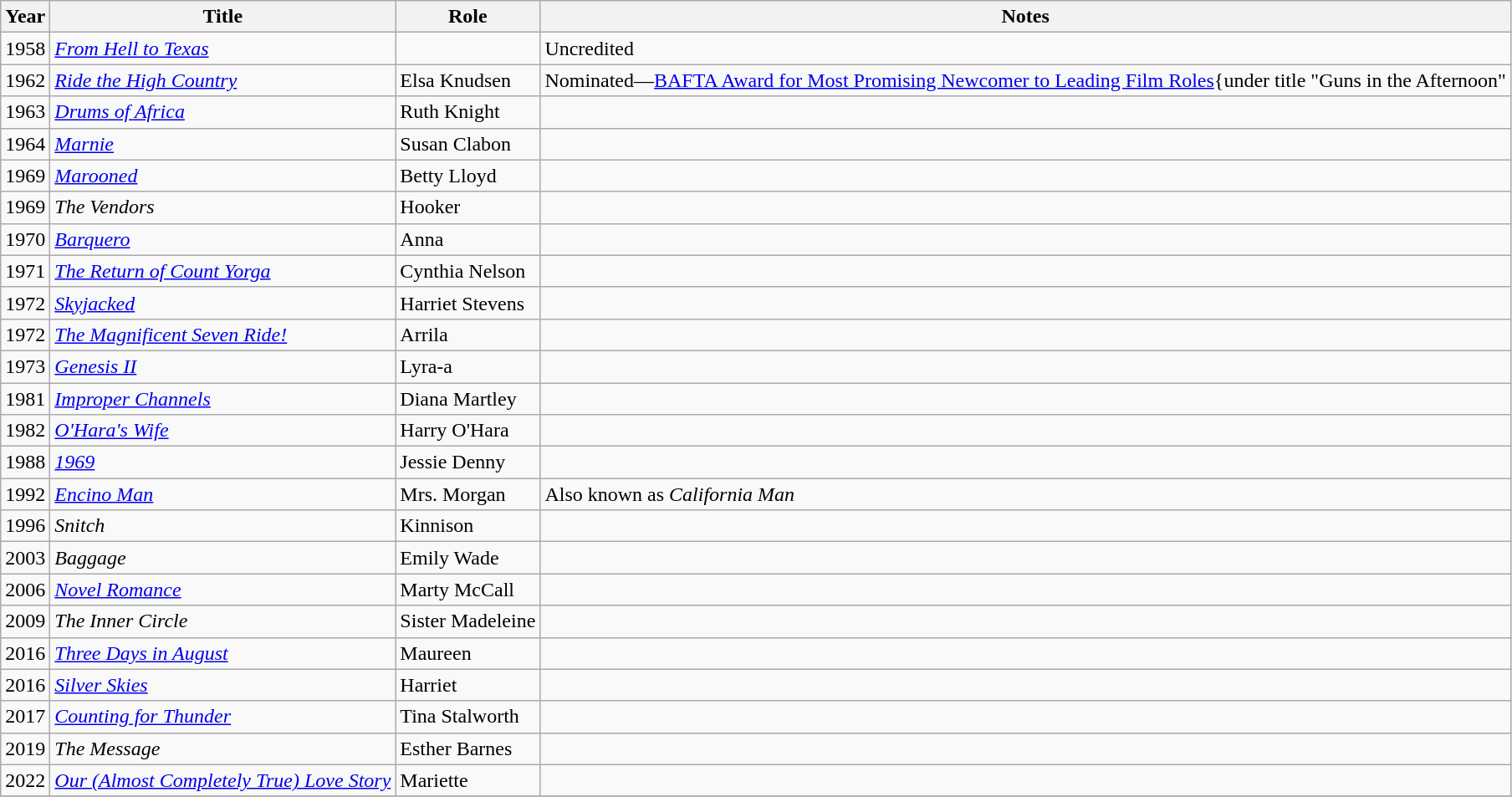<table class="wikitable sortable">
<tr>
<th>Year</th>
<th>Title</th>
<th>Role</th>
<th class="unsortable">Notes</th>
</tr>
<tr>
<td>1958</td>
<td><em><a href='#'>From Hell to Texas</a></em></td>
<td></td>
<td>Uncredited</td>
</tr>
<tr>
<td>1962</td>
<td><em><a href='#'>Ride the High Country</a></em></td>
<td>Elsa Knudsen</td>
<td>Nominated—<a href='#'>BAFTA Award for Most Promising Newcomer to Leading Film Roles</a>{under title "Guns in the Afternoon"</td>
</tr>
<tr>
<td>1963</td>
<td><em><a href='#'>Drums of Africa</a></em></td>
<td>Ruth Knight</td>
<td></td>
</tr>
<tr>
<td>1964</td>
<td><em><a href='#'>Marnie</a></em></td>
<td>Susan Clabon</td>
<td></td>
</tr>
<tr>
<td>1969</td>
<td><em><a href='#'>Marooned</a></em></td>
<td>Betty Lloyd</td>
<td></td>
</tr>
<tr>
<td>1969</td>
<td><em>The Vendors</em></td>
<td>Hooker</td>
<td></td>
</tr>
<tr>
<td>1970</td>
<td><em><a href='#'>Barquero</a></em></td>
<td>Anna</td>
<td></td>
</tr>
<tr>
<td>1971</td>
<td><em><a href='#'>The Return of Count Yorga</a></em></td>
<td>Cynthia Nelson</td>
<td></td>
</tr>
<tr>
<td>1972</td>
<td><em><a href='#'>Skyjacked</a></em></td>
<td>Harriet Stevens</td>
<td></td>
</tr>
<tr>
<td>1972</td>
<td><em><a href='#'>The Magnificent Seven Ride!</a></em></td>
<td>Arrila</td>
<td></td>
</tr>
<tr>
<td>1973</td>
<td><em><a href='#'>Genesis II</a></em></td>
<td>Lyra-a</td>
<td></td>
</tr>
<tr>
<td>1981</td>
<td><em><a href='#'>Improper Channels</a></em></td>
<td>Diana Martley</td>
<td></td>
</tr>
<tr>
<td>1982</td>
<td><em><a href='#'>O'Hara's Wife</a></em></td>
<td>Harry O'Hara</td>
<td></td>
</tr>
<tr>
<td>1988</td>
<td><em><a href='#'>1969</a></em></td>
<td>Jessie Denny</td>
<td></td>
</tr>
<tr>
<td>1992</td>
<td><em><a href='#'>Encino Man</a></em></td>
<td>Mrs. Morgan</td>
<td>Also known as <em>California Man</em></td>
</tr>
<tr>
<td>1996</td>
<td><em>Snitch</em></td>
<td>Kinnison</td>
<td></td>
</tr>
<tr>
<td>2003</td>
<td><em>Baggage</em></td>
<td>Emily Wade</td>
<td></td>
</tr>
<tr>
<td>2006</td>
<td><em><a href='#'>Novel Romance</a></em></td>
<td>Marty McCall</td>
<td></td>
</tr>
<tr>
<td>2009</td>
<td><em>The Inner Circle</em></td>
<td>Sister Madeleine</td>
<td></td>
</tr>
<tr>
<td>2016</td>
<td><em><a href='#'>Three Days in August</a></em></td>
<td>Maureen</td>
<td></td>
</tr>
<tr>
<td>2016</td>
<td><em><a href='#'>Silver Skies</a></em></td>
<td>Harriet</td>
<td></td>
</tr>
<tr>
<td>2017</td>
<td><em><a href='#'>Counting for Thunder</a></em></td>
<td>Tina Stalworth</td>
<td></td>
</tr>
<tr>
<td>2019</td>
<td><em>The Message</em></td>
<td>Esther Barnes</td>
<td></td>
</tr>
<tr>
<td>2022</td>
<td><em><a href='#'>Our (Almost Completely True) Love Story</a></em></td>
<td>Mariette</td>
<td></td>
</tr>
<tr>
</tr>
</table>
